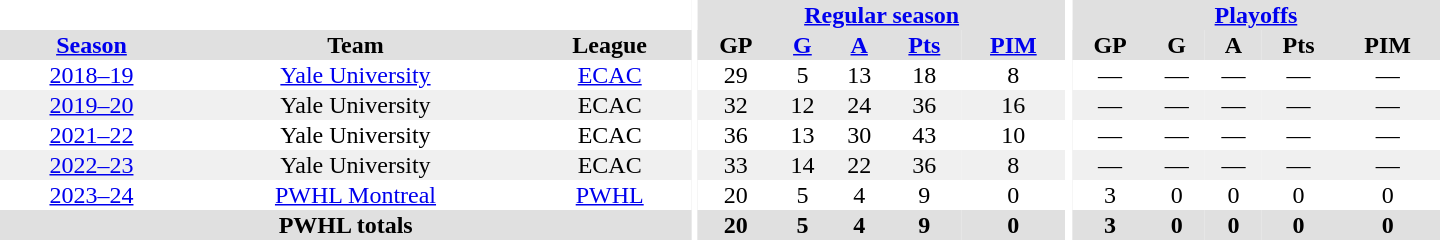<table border="0" cellpadding="1" cellspacing="0" style="text-align:center; width:60em">
<tr bgcolor="#e0e0e0">
<th colspan="3" bgcolor="#ffffff"></th>
<th rowspan="97" bgcolor="#ffffff"></th>
<th colspan="5"><a href='#'>Regular season</a></th>
<th rowspan="97" bgcolor="#ffffff"></th>
<th colspan="5"><a href='#'>Playoffs</a></th>
</tr>
<tr bgcolor="#e0e0e0">
<th><a href='#'>Season</a></th>
<th>Team</th>
<th>League</th>
<th>GP</th>
<th><a href='#'>G</a></th>
<th><a href='#'>A</a></th>
<th><a href='#'>Pts</a></th>
<th><a href='#'>PIM</a></th>
<th>GP</th>
<th>G</th>
<th>A</th>
<th>Pts</th>
<th>PIM</th>
</tr>
<tr>
<td><a href='#'>2018–19</a></td>
<td><a href='#'>Yale University</a></td>
<td><a href='#'>ECAC</a></td>
<td>29</td>
<td>5</td>
<td>13</td>
<td>18</td>
<td>8</td>
<td>—</td>
<td>—</td>
<td>—</td>
<td>—</td>
<td>—</td>
</tr>
<tr bgcolor="#f0f0f0">
<td><a href='#'>2019–20</a></td>
<td>Yale University</td>
<td>ECAC</td>
<td>32</td>
<td>12</td>
<td>24</td>
<td>36</td>
<td>16</td>
<td>—</td>
<td>—</td>
<td>—</td>
<td>—</td>
<td>—</td>
</tr>
<tr>
<td><a href='#'>2021–22</a></td>
<td>Yale University</td>
<td>ECAC</td>
<td>36</td>
<td>13</td>
<td>30</td>
<td>43</td>
<td>10</td>
<td>—</td>
<td>—</td>
<td>—</td>
<td>—</td>
<td>—</td>
</tr>
<tr bgcolor="#f0f0f0">
<td><a href='#'>2022–23</a></td>
<td>Yale University</td>
<td>ECAC</td>
<td>33</td>
<td>14</td>
<td>22</td>
<td>36</td>
<td>8</td>
<td>—</td>
<td>—</td>
<td>—</td>
<td>—</td>
<td>—</td>
</tr>
<tr>
<td><a href='#'>2023–24</a></td>
<td><a href='#'>PWHL Montreal</a></td>
<td><a href='#'>PWHL</a></td>
<td>20</td>
<td>5</td>
<td>4</td>
<td>9</td>
<td>0</td>
<td>3</td>
<td>0</td>
<td>0</td>
<td>0</td>
<td>0</td>
</tr>
<tr bgcolor="#e0e0e0">
<th colspan="3">PWHL totals</th>
<th>20</th>
<th>5</th>
<th>4</th>
<th>9</th>
<th>0</th>
<th>3</th>
<th>0</th>
<th>0</th>
<th>0</th>
<th>0</th>
</tr>
</table>
